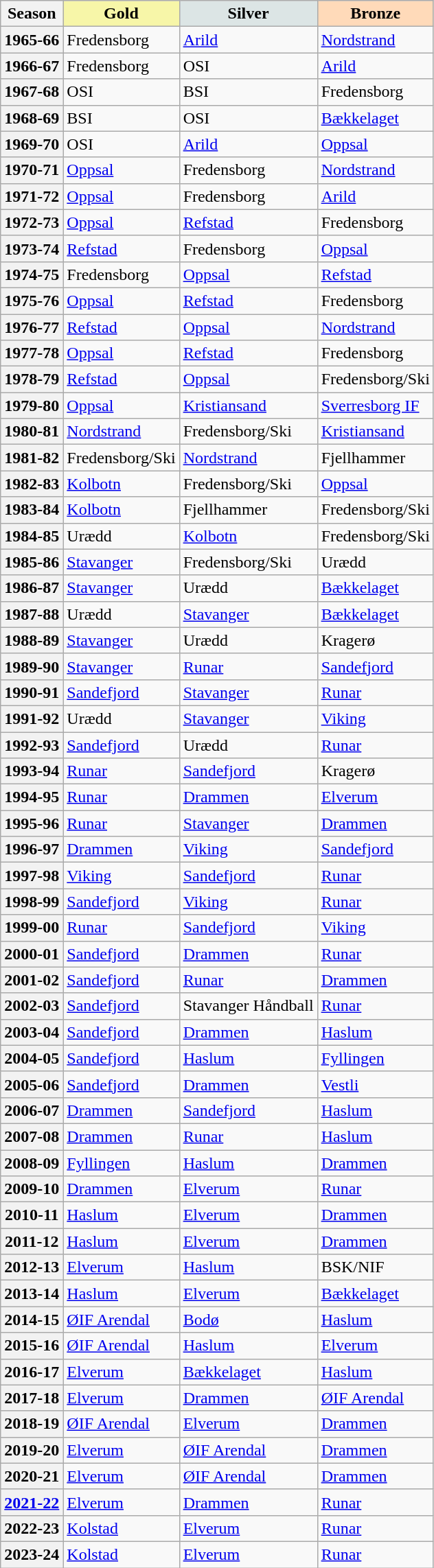<table class=wikitable>
<tr bgcolor="#efefef" align=left>
<th>Season</th>
<th scope="col" style="background-color: #F7F6A8;"> Gold</th>
<th scope="col" style="background-color: #DCE5E5;"> Silver</th>
<th scope="col" style="background-color: #FFDAB9;"> Bronze</th>
</tr>
<tr>
<th>1965-66</th>
<td>Fredensborg</td>
<td><a href='#'>Arild</a></td>
<td><a href='#'>Nordstrand</a></td>
</tr>
<tr>
<th>1966-67</th>
<td>Fredensborg</td>
<td>OSI</td>
<td><a href='#'>Arild</a></td>
</tr>
<tr>
<th>1967-68</th>
<td>OSI</td>
<td>BSI</td>
<td>Fredensborg</td>
</tr>
<tr>
<th>1968-69</th>
<td>BSI</td>
<td>OSI</td>
<td><a href='#'>Bækkelaget</a></td>
</tr>
<tr>
<th>1969-70</th>
<td>OSI</td>
<td><a href='#'>Arild</a></td>
<td><a href='#'>Oppsal</a></td>
</tr>
<tr>
<th>1970-71</th>
<td><a href='#'>Oppsal</a></td>
<td>Fredensborg</td>
<td><a href='#'>Nordstrand</a></td>
</tr>
<tr>
<th>1971-72</th>
<td><a href='#'>Oppsal</a></td>
<td>Fredensborg</td>
<td><a href='#'>Arild</a></td>
</tr>
<tr>
<th>1972-73</th>
<td><a href='#'>Oppsal</a></td>
<td><a href='#'>Refstad</a></td>
<td>Fredensborg</td>
</tr>
<tr>
<th>1973-74</th>
<td><a href='#'>Refstad</a></td>
<td>Fredensborg</td>
<td><a href='#'>Oppsal</a></td>
</tr>
<tr>
<th>1974-75</th>
<td>Fredensborg</td>
<td><a href='#'>Oppsal</a></td>
<td><a href='#'>Refstad</a></td>
</tr>
<tr>
<th>1975-76</th>
<td><a href='#'>Oppsal</a></td>
<td><a href='#'>Refstad</a></td>
<td>Fredensborg</td>
</tr>
<tr>
<th>1976-77</th>
<td><a href='#'>Refstad</a></td>
<td><a href='#'>Oppsal</a></td>
<td><a href='#'>Nordstrand</a></td>
</tr>
<tr>
<th>1977-78</th>
<td><a href='#'>Oppsal</a></td>
<td><a href='#'>Refstad</a></td>
<td>Fredensborg</td>
</tr>
<tr>
<th>1978-79</th>
<td><a href='#'>Refstad</a></td>
<td><a href='#'>Oppsal</a></td>
<td>Fredensborg/Ski</td>
</tr>
<tr>
<th>1979-80</th>
<td><a href='#'>Oppsal</a></td>
<td><a href='#'>Kristiansand</a></td>
<td><a href='#'>Sverresborg IF</a></td>
</tr>
<tr>
<th>1980-81</th>
<td><a href='#'>Nordstrand</a></td>
<td>Fredensborg/Ski</td>
<td><a href='#'>Kristiansand</a></td>
</tr>
<tr>
<th>1981-82</th>
<td>Fredensborg/Ski</td>
<td><a href='#'>Nordstrand</a></td>
<td>Fjellhammer</td>
</tr>
<tr>
<th>1982-83</th>
<td><a href='#'>Kolbotn</a></td>
<td>Fredensborg/Ski</td>
<td><a href='#'>Oppsal</a></td>
</tr>
<tr>
<th>1983-84</th>
<td><a href='#'>Kolbotn</a></td>
<td>Fjellhammer</td>
<td>Fredensborg/Ski</td>
</tr>
<tr>
<th>1984-85</th>
<td>Urædd</td>
<td><a href='#'>Kolbotn</a></td>
<td>Fredensborg/Ski</td>
</tr>
<tr>
<th>1985-86</th>
<td><a href='#'>Stavanger</a></td>
<td>Fredensborg/Ski</td>
<td>Urædd</td>
</tr>
<tr>
<th>1986-87</th>
<td><a href='#'>Stavanger</a></td>
<td>Urædd</td>
<td><a href='#'>Bækkelaget</a></td>
</tr>
<tr>
<th>1987-88</th>
<td>Urædd</td>
<td><a href='#'>Stavanger</a></td>
<td><a href='#'>Bækkelaget</a></td>
</tr>
<tr>
<th>1988-89</th>
<td><a href='#'>Stavanger</a></td>
<td>Urædd</td>
<td>Kragerø</td>
</tr>
<tr>
<th>1989-90</th>
<td><a href='#'>Stavanger</a></td>
<td><a href='#'>Runar</a></td>
<td><a href='#'>Sandefjord</a></td>
</tr>
<tr>
<th>1990-91</th>
<td><a href='#'>Sandefjord</a></td>
<td><a href='#'>Stavanger</a></td>
<td><a href='#'>Runar</a></td>
</tr>
<tr>
<th>1991-92</th>
<td>Urædd</td>
<td><a href='#'>Stavanger</a></td>
<td><a href='#'>Viking</a></td>
</tr>
<tr>
<th>1992-93</th>
<td><a href='#'>Sandefjord</a></td>
<td>Urædd</td>
<td><a href='#'>Runar</a></td>
</tr>
<tr>
<th>1993-94</th>
<td><a href='#'>Runar</a></td>
<td><a href='#'>Sandefjord</a></td>
<td>Kragerø</td>
</tr>
<tr>
<th>1994-95</th>
<td><a href='#'>Runar</a></td>
<td><a href='#'>Drammen</a></td>
<td><a href='#'>Elverum</a></td>
</tr>
<tr>
<th>1995-96</th>
<td><a href='#'>Runar</a></td>
<td><a href='#'>Stavanger</a></td>
<td><a href='#'>Drammen</a></td>
</tr>
<tr>
<th>1996-97</th>
<td><a href='#'>Drammen</a></td>
<td><a href='#'>Viking</a></td>
<td><a href='#'>Sandefjord</a></td>
</tr>
<tr>
<th>1997-98</th>
<td><a href='#'>Viking</a></td>
<td><a href='#'>Sandefjord</a></td>
<td><a href='#'>Runar</a></td>
</tr>
<tr>
<th>1998-99</th>
<td><a href='#'>Sandefjord</a></td>
<td><a href='#'>Viking</a></td>
<td><a href='#'>Runar</a></td>
</tr>
<tr>
<th>1999-00</th>
<td><a href='#'>Runar</a></td>
<td><a href='#'>Sandefjord</a></td>
<td><a href='#'>Viking</a></td>
</tr>
<tr>
<th>2000-01</th>
<td><a href='#'>Sandefjord</a></td>
<td><a href='#'>Drammen</a></td>
<td><a href='#'>Runar</a></td>
</tr>
<tr>
<th>2001-02</th>
<td><a href='#'>Sandefjord</a></td>
<td><a href='#'>Runar</a></td>
<td><a href='#'>Drammen</a></td>
</tr>
<tr>
<th>2002-03</th>
<td><a href='#'>Sandefjord</a></td>
<td>Stavanger Håndball</td>
<td><a href='#'>Runar</a></td>
</tr>
<tr>
<th>2003-04</th>
<td><a href='#'>Sandefjord</a></td>
<td><a href='#'>Drammen</a></td>
<td><a href='#'>Haslum</a></td>
</tr>
<tr>
<th>2004-05</th>
<td><a href='#'>Sandefjord</a></td>
<td><a href='#'>Haslum</a></td>
<td><a href='#'>Fyllingen</a></td>
</tr>
<tr>
<th>2005-06</th>
<td><a href='#'>Sandefjord</a></td>
<td><a href='#'>Drammen</a></td>
<td><a href='#'>Vestli</a></td>
</tr>
<tr>
<th>2006-07</th>
<td><a href='#'>Drammen</a></td>
<td><a href='#'>Sandefjord</a></td>
<td><a href='#'>Haslum</a></td>
</tr>
<tr>
<th>2007-08</th>
<td><a href='#'>Drammen</a></td>
<td><a href='#'>Runar</a></td>
<td><a href='#'>Haslum</a></td>
</tr>
<tr>
<th>2008-09</th>
<td><a href='#'>Fyllingen</a></td>
<td><a href='#'>Haslum</a></td>
<td><a href='#'>Drammen</a></td>
</tr>
<tr>
<th>2009-10</th>
<td><a href='#'>Drammen</a></td>
<td><a href='#'>Elverum</a></td>
<td><a href='#'>Runar</a></td>
</tr>
<tr>
<th>2010-11</th>
<td><a href='#'>Haslum</a></td>
<td><a href='#'>Elverum</a></td>
<td><a href='#'>Drammen</a></td>
</tr>
<tr>
<th>2011-12</th>
<td><a href='#'>Haslum</a></td>
<td><a href='#'>Elverum</a></td>
<td><a href='#'>Drammen</a></td>
</tr>
<tr>
<th>2012-13</th>
<td><a href='#'>Elverum</a></td>
<td><a href='#'>Haslum</a></td>
<td>BSK/NIF</td>
</tr>
<tr>
<th>2013-14</th>
<td><a href='#'>Haslum</a></td>
<td><a href='#'>Elverum</a></td>
<td><a href='#'>Bækkelaget</a></td>
</tr>
<tr>
<th>2014-15</th>
<td><a href='#'>ØIF Arendal</a></td>
<td><a href='#'>Bodø</a></td>
<td><a href='#'>Haslum</a></td>
</tr>
<tr>
<th>2015-16</th>
<td><a href='#'>ØIF Arendal</a></td>
<td><a href='#'>Haslum</a></td>
<td><a href='#'>Elverum</a></td>
</tr>
<tr>
<th>2016-17</th>
<td><a href='#'>Elverum</a></td>
<td><a href='#'>Bækkelaget</a></td>
<td><a href='#'>Haslum</a></td>
</tr>
<tr>
<th>2017-18</th>
<td><a href='#'>Elverum</a></td>
<td><a href='#'>Drammen</a></td>
<td><a href='#'>ØIF Arendal</a></td>
</tr>
<tr>
<th>2018-19</th>
<td><a href='#'>ØIF Arendal</a></td>
<td><a href='#'>Elverum</a></td>
<td><a href='#'>Drammen</a></td>
</tr>
<tr>
<th>2019-20</th>
<td><a href='#'>Elverum</a></td>
<td><a href='#'>ØIF Arendal</a></td>
<td><a href='#'>Drammen</a></td>
</tr>
<tr>
<th>2020-21</th>
<td><a href='#'>Elverum</a></td>
<td><a href='#'>ØIF Arendal</a></td>
<td><a href='#'>Drammen</a></td>
</tr>
<tr>
<th><a href='#'>2021-22</a></th>
<td><a href='#'>Elverum</a></td>
<td><a href='#'>Drammen</a></td>
<td><a href='#'>Runar</a></td>
</tr>
<tr>
<th>2022-23</th>
<td><a href='#'>Kolstad</a></td>
<td><a href='#'>Elverum</a></td>
<td><a href='#'>Runar</a></td>
</tr>
<tr>
<th>2023-24</th>
<td><a href='#'>Kolstad</a></td>
<td><a href='#'>Elverum</a></td>
<td><a href='#'>Runar</a></td>
</tr>
</table>
